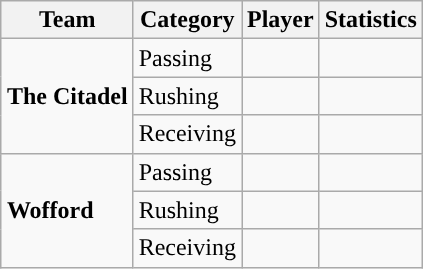<table class="wikitable" style="float: right;">
<tr>
<th>Team</th>
<th>Category</th>
<th>Player</th>
<th>Statistics</th>
</tr>
<tr>
<td rowspan=3><strong>The Citadel</strong></td>
<td>Passing</td>
<td></td>
<td></td>
</tr>
<tr>
<td>Rushing</td>
<td></td>
<td></td>
</tr>
<tr>
<td>Receiving</td>
<td></td>
<td></td>
</tr>
<tr>
<td rowspan=3><strong>Wofford</strong></td>
<td>Passing</td>
<td></td>
<td></td>
</tr>
<tr>
<td>Rushing</td>
<td></td>
<td></td>
</tr>
<tr>
<td>Receiving</td>
<td></td>
<td></td>
</tr>
</table>
